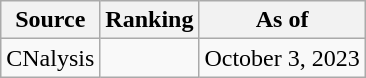<table class="wikitable" style="text-align:center">
<tr>
<th>Source</th>
<th>Ranking</th>
<th>As of</th>
</tr>
<tr>
<td align=left>CNalysis</td>
<td></td>
<td>October 3, 2023</td>
</tr>
</table>
